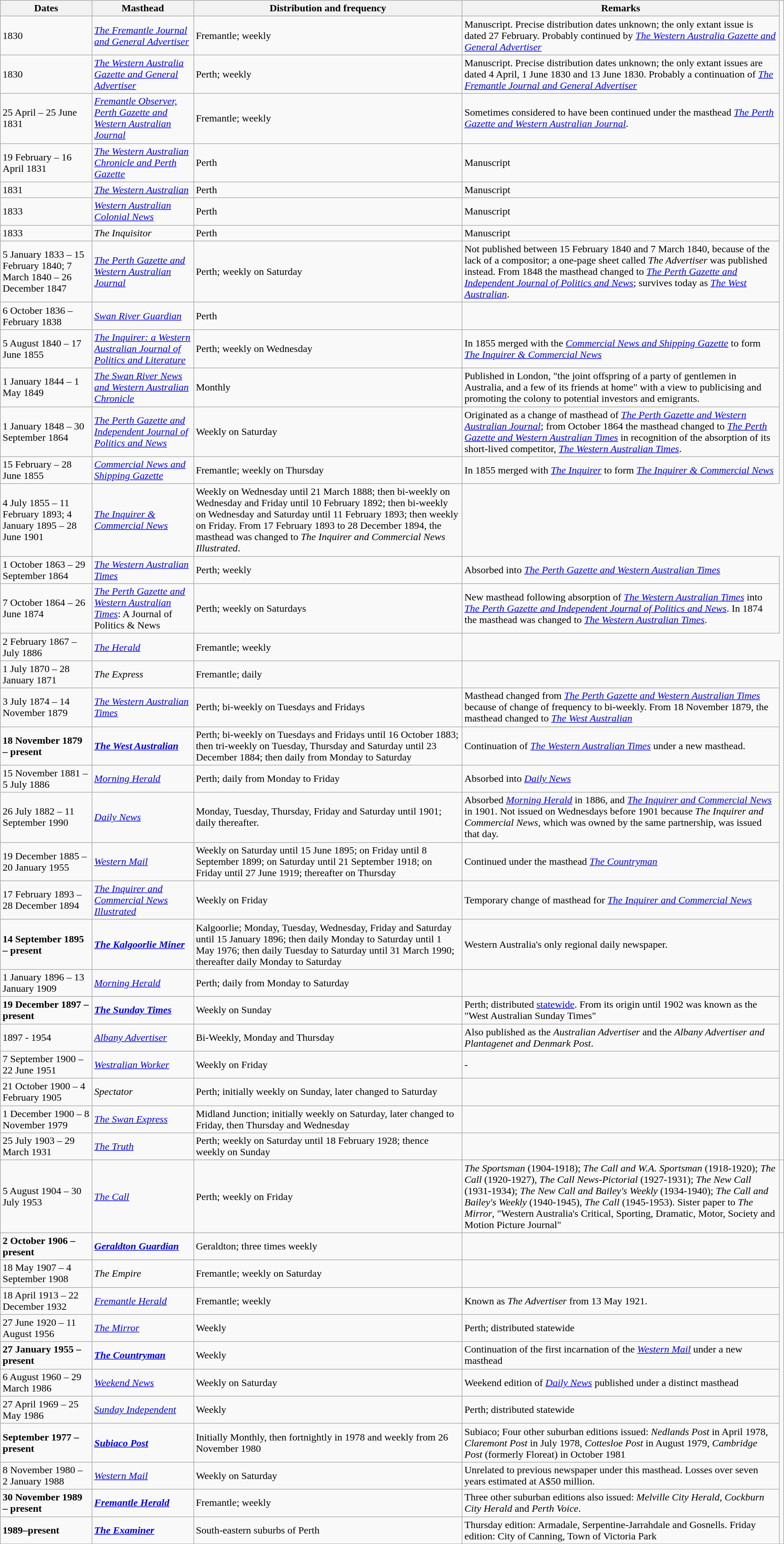<table class="wikitable">
<tr>
<th>Dates</th>
<th>Masthead</th>
<th>Distribution and frequency</th>
<th>Remarks</th>
</tr>
<tr>
<td>1830</td>
<td><em><a href='#'>The Fremantle Journal and General Advertiser</a></em></td>
<td>Fremantle; weekly</td>
<td>Manuscript. Precise distribution dates unknown; the only extant issue is dated 27 February. Probably continued by <em><a href='#'>The Western Australia Gazette and General Advertiser</a></em></td>
</tr>
<tr>
<td>1830</td>
<td><em><a href='#'>The Western Australia Gazette and General Advertiser</a></em></td>
<td>Perth; weekly</td>
<td>Manuscript. Precise distribution dates unknown; the only extant issues are dated 4 April, 1 June 1830 and 13 June 1830. Probably a continuation of <em><a href='#'>The Fremantle Journal and General Advertiser</a></em></td>
</tr>
<tr>
<td>25 April – 25 June 1831</td>
<td><em><a href='#'>Fremantle Observer, Perth Gazette and Western Australian Journal</a></em></td>
<td>Fremantle; weekly</td>
<td>Sometimes considered to have been continued under the masthead <em><a href='#'>The Perth Gazette and Western Australian Journal</a></em>.</td>
</tr>
<tr>
<td>19 February – 16 April 1831</td>
<td><em><a href='#'>The Western Australian Chronicle and Perth Gazette</a></em></td>
<td>Perth</td>
<td>Manuscript</td>
</tr>
<tr>
<td>1831</td>
<td><em><a href='#'>The Western Australian</a></em></td>
<td>Perth</td>
<td>Manuscript</td>
</tr>
<tr>
<td>1833</td>
<td><em><a href='#'>Western Australian Colonial News</a></em></td>
<td>Perth</td>
<td>Manuscript</td>
</tr>
<tr>
<td>1833</td>
<td><em>The Inquisitor</em></td>
<td>Perth</td>
<td>Manuscript</td>
</tr>
<tr>
<td>5 January 1833 – 15 February 1840; 7 March 1840 – 26 December 1847</td>
<td><em><a href='#'>The Perth Gazette and Western Australian Journal</a></em></td>
<td>Perth; weekly on Saturday</td>
<td>Not published between 15 February 1840 and 7 March 1840, because of the lack of a compositor; a one-page sheet called <em>The Advertiser</em> was published instead. From 1848 the masthead changed to <em><a href='#'>The Perth Gazette and Independent Journal of Politics and News</a></em>; survives today as <em><a href='#'>The West Australian</a></em>.</td>
</tr>
<tr>
<td>6 October 1836 – February 1838</td>
<td><em><a href='#'>Swan River Guardian</a></em></td>
<td>Perth</td>
<td></td>
</tr>
<tr>
<td>5 August 1840 – 17 June 1855</td>
<td><em><a href='#'>The Inquirer: a Western Australian Journal of Politics and Literature</a></em></td>
<td>Perth; weekly on Wednesday</td>
<td>In 1855 merged with the <em><a href='#'>Commercial News and Shipping Gazette</a></em> to form <em><a href='#'>The Inquirer & Commercial News</a></em></td>
</tr>
<tr>
<td>1 January 1844 – 1 May 1849</td>
<td><em><a href='#'>The Swan River News and Western Australian Chronicle</a></em></td>
<td>Monthly</td>
<td>Published in London, "the joint offspring of a party of gentlemen in Australia, and a few of its friends at home" with a view to publicising and promoting the colony to potential investors and emigrants.</td>
</tr>
<tr>
<td>1 January 1848 – 30 September 1864</td>
<td><em><a href='#'>The Perth Gazette and Independent Journal of Politics and News</a></em></td>
<td>Weekly on Saturday</td>
<td>Originated as a change of masthead of <em><a href='#'>The Perth Gazette and Western Australian Journal</a></em>; from October 1864 the masthead changed to <em><a href='#'>The Perth Gazette and Western Australian Times</a></em> in recognition of the absorption of its short-lived competitor, <em><a href='#'>The Western Australian Times</a></em>.</td>
</tr>
<tr>
<td>15 February – 28 June 1855</td>
<td><em><a href='#'>Commercial News and Shipping Gazette</a></em></td>
<td>Fremantle; weekly on Thursday</td>
<td>In 1855 merged with <em><a href='#'>The Inquirer</a></em> to form <em><a href='#'>The Inquirer & Commercial News</a></em></td>
</tr>
<tr>
<td>4 July 1855 – 11 February 1893; 4 January 1895 – 28 June 1901</td>
<td><em><a href='#'>The Inquirer & Commercial News</a></em></td>
<td>Weekly on Wednesday until 21 March 1888;  then bi-weekly on Wednesday and Friday until 10 February 1892; then bi-weekly on Wednesday and Saturday until 11 February 1893; then weekly on Friday. From 17 February 1893 to 28 December 1894, the masthead was changed to <em>The Inquirer and Commercial News Illustrated</em>.</td>
</tr>
<tr>
<td>1 October 1863 – 29 September 1864</td>
<td><em><a href='#'>The Western Australian Times</a></em></td>
<td>Perth; weekly</td>
<td>Absorbed into <em><a href='#'>The Perth Gazette and Western Australian Times</a></em></td>
</tr>
<tr>
<td>7 October 1864 – 26 June 1874</td>
<td><em><a href='#'>The Perth Gazette and Western Australian Times</a></em>: A Journal of Politics & News</td>
<td>Perth; weekly on Saturdays</td>
<td>New masthead following absorption of <em><a href='#'>The Western Australian Times</a></em> into <em><a href='#'>The Perth Gazette and Independent Journal of Politics and News</a></em>. In 1874 the masthead was changed to <em><a href='#'>The Western Australian Times</a></em>.</td>
</tr>
<tr>
<td>2 February 1867 – July 1886</td>
<td><em><a href='#'>The Herald</a></em></td>
<td>Fremantle; weekly</td>
</tr>
<tr>
<td>1 July 1870 – 28 January 1871</td>
<td><em>The Express</em></td>
<td>Fremantle; daily</td>
<td></td>
</tr>
<tr>
<td>3 July 1874 – 14 November 1879</td>
<td><em><a href='#'>The Western Australian Times</a></em></td>
<td>Perth; bi-weekly on Tuesdays and Fridays</td>
<td>Masthead changed from <em><a href='#'>The Perth Gazette and Western Australian Times</a></em> because of change of frequency to bi-weekly. From 18 November 1879, the masthead changed to <em><a href='#'>The West Australian</a></em></td>
</tr>
<tr>
<td><strong>18 November 1879 – present</strong></td>
<td><strong><em><a href='#'>The West Australian</a></em></strong></td>
<td>Perth; bi-weekly on Tuesdays and Fridays until 16 October 1883; then tri-weekly on Tuesday, Thursday and Saturday until 23 December 1884; then daily from Monday to Saturday</td>
<td>Continuation of <em><a href='#'>The Western Australian Times</a></em> under a new masthead.</td>
</tr>
<tr>
<td>15 November 1881 – 5 July 1886</td>
<td><em><a href='#'>Morning Herald</a></em></td>
<td>Perth; daily from Monday to Friday</td>
<td>Absorbed into <em><a href='#'>Daily News</a></em></td>
</tr>
<tr>
<td>26 July 1882 – 11 September 1990</td>
<td><em><a href='#'>Daily News</a></em></td>
<td>Monday, Tuesday, Thursday, Friday and Saturday until 1901; daily thereafter.</td>
<td>Absorbed <em><a href='#'>Morning Herald</a></em> in 1886, and <em><a href='#'>The Inquirer and Commercial News</a></em> in 1901. Not issued on Wednesdays before 1901 because <em>The Inquirer and Commercial News</em>, which was owned by the same partnership, was issued that day.</td>
</tr>
<tr>
<td>19 December 1885 – 20 January 1955</td>
<td><em><a href='#'>Western Mail</a></em></td>
<td>Weekly on Saturday until 15 June 1895; on Friday until 8 September 1899; on Saturday until 21 September 1918; on Friday until 27 June 1919; thereafter on Thursday</td>
<td>Continued under the masthead <em><a href='#'>The Countryman</a></em></td>
</tr>
<tr>
<td>17 February 1893 – 28 December 1894</td>
<td><em><a href='#'>The Inquirer and Commercial News Illustrated</a></em></td>
<td>Weekly on Friday</td>
<td>Temporary change of masthead for <em><a href='#'>The Inquirer and Commercial News</a></em></td>
</tr>
<tr>
<td><strong>14 September 1895 – present</strong></td>
<td><strong><em><a href='#'>The Kalgoorlie Miner</a></em></strong></td>
<td>Kalgoorlie; Monday, Tuesday, Wednesday, Friday and Saturday until 15 January 1896; then daily Monday to Saturday until 1 May 1976; then daily Tuesday to Saturday until 31 March 1990; thereafter daily Monday to Saturday</td>
<td>Western Australia's only regional daily newspaper.</td>
</tr>
<tr>
<td>1 January 1896 – 13 January 1909</td>
<td><em><a href='#'>Morning Herald</a></em></td>
<td>Perth; daily from Monday to Saturday</td>
<td></td>
</tr>
<tr>
<td><strong>19 December 1897 – present</strong></td>
<td><strong><em><a href='#'>The Sunday Times</a></em></strong></td>
<td>Weekly on Sunday</td>
<td>Perth; distributed <a href='#'>statewide</a>.    From its origin until 1902 was known as the "West Australian Sunday Times"</td>
</tr>
<tr>
<td>1897 - 1954</td>
<td><em><a href='#'>Albany Advertiser</a></em></td>
<td>Bi-Weekly,  Monday and Thursday</td>
<td>Also published as the <em>Australian Advertiser</em> and the <em>Albany Advertiser and Plantagenet and Denmark Post</em>.</td>
</tr>
<tr>
<td>7 September 1900 – 22 June 1951</td>
<td><em><a href='#'>Westralian Worker</a></em></td>
<td>Weekly on Friday</td>
<td Kalgoorlie until 26 April 1912; Perth thereafter>-</td>
</tr>
<tr>
<td>21 October 1900 – 4 February 1905</td>
<td><em>Spectator</em></td>
<td>Perth; initially weekly on Sunday, later changed to Saturday</td>
<td></td>
</tr>
<tr>
<td>1 December 1900 – 8 November 1979</td>
<td><em><a href='#'>The Swan Express</a></em></td>
<td>Midland Junction; initially weekly on Saturday, later changed to Friday, then Thursday and Wednesday</td>
<td></td>
</tr>
<tr>
<td>25 July 1903 – 29 March 1931</td>
<td><em><a href='#'>The Truth</a></em></td>
<td>Perth; weekly on Saturday until 18 February 1928; thence weekly on Sunday</td>
<td></td>
</tr>
<tr>
<td>5 August 1904 – 30 July 1953</td>
<td><em><a href='#'>The Call</a></em></td>
<td>Perth; weekly on Friday</td>
<td><em>The Sportsman</em> (1904-1918); <em>The Call and W.A. Sportsman</em> (1918-1920); <em>The Call</em> (1920-1927), <em>The Call News-Pictorial</em> (1927-1931); <em>The New Call</em> (1931-1934); <em>The New Call and Bailey's Weekly</em> (1934-1940); <em>The Call and Bailey's Weekly</em> (1940-1945), <em>The Call</em> (1945-1953). Sister paper to <em>The Mirror</em>, "Western Australia's Critical, Sporting, Dramatic, Motor, Society and Motion Picture Journal"</td>
<td></td>
</tr>
<tr>
<td><strong>2 October 1906 – present</strong></td>
<td><strong><em><a href='#'>Geraldton Guardian</a></em></strong></td>
<td>Geraldton; three times weekly</td>
<td></td>
</tr>
<tr>
<td>18 May 1907 – 4 September 1908</td>
<td><em>The Empire</em></td>
<td>Fremantle; weekly on Saturday</td>
<td></td>
</tr>
<tr>
<td>18 April 1913 – 22 December 1932</td>
<td><em><a href='#'>Fremantle Herald</a></em></td>
<td>Fremantle; weekly</td>
<td>Known as <em>The Advertiser</em> from 13 May 1921.</td>
</tr>
<tr>
<td>27 June 1920 – 11 August 1956</td>
<td><em><a href='#'>The Mirror</a></em></td>
<td>Weekly</td>
<td>Perth; distributed statewide</td>
</tr>
<tr>
<td><strong>27 January 1955 – present</strong></td>
<td><strong><em><a href='#'>The Countryman</a></em></strong></td>
<td>Weekly</td>
<td>Continuation of the first incarnation of the <em><a href='#'>Western Mail</a></em> under a new masthead</td>
</tr>
<tr>
<td>6 August 1960 – 29 March 1986</td>
<td><em><a href='#'>Weekend News</a></em></td>
<td>Weekly on Saturday</td>
<td>Weekend edition of <em><a href='#'>Daily News</a></em> published under a distinct masthead</td>
</tr>
<tr>
<td>27 April 1969 – 25 May 1986</td>
<td><em><a href='#'>Sunday Independent</a></em></td>
<td>Weekly</td>
<td>Perth; distributed statewide</td>
</tr>
<tr>
<td><strong>September 1977 – present</strong></td>
<td><strong><em><a href='#'>Subiaco Post</a></em></strong></td>
<td>Initially Monthly, then fortnightly in 1978 and weekly from 26 November 1980</td>
<td>Subiaco; Four other suburban editions issued: <em>Nedlands Post</em> in April 1978, <em>Claremont Post</em> in July 1978, <em>Cottesloe Post</em> in August 1979, <em>Cambridge Post</em> (formerly Floreat) in October 1981</td>
</tr>
<tr>
<td>8 November 1980 – 2 January 1988</td>
<td><em><a href='#'>Western Mail</a></em></td>
<td>Weekly on Saturday</td>
<td>Unrelated to previous newspaper under this masthead. Losses over seven years estimated at A$50 million.</td>
</tr>
<tr>
<td><strong>30 November 1989 – present</strong></td>
<td><strong><em><a href='#'>Fremantle Herald</a></em></strong></td>
<td>Fremantle; weekly</td>
<td>Three other suburban editions also issued: <em>Melville City Herald</em>, <em>Cockburn City Herald</em> and <em>Perth Voice</em>.</td>
</tr>
<tr>
<td><strong>1989–present</strong></td>
<td><strong><em><a href='#'>The Examiner</a></em></strong></td>
<td>South-eastern suburbs of Perth</td>
<td>Thursday edition: Armadale, Serpentine-Jarrahdale and Gosnells. Friday edition: City of Canning, Town of Victoria Park</td>
</tr>
</table>
